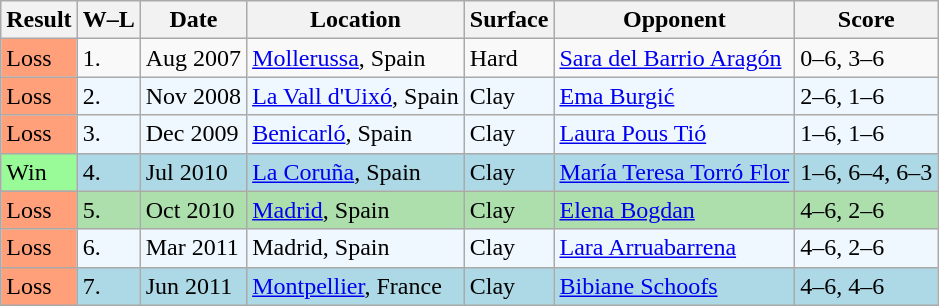<table class="sortable wikitable">
<tr>
<th>Result</th>
<th class="unsortable">W–L</th>
<th>Date</th>
<th>Location</th>
<th>Surface</th>
<th>Opponent</th>
<th class="unsortable">Score</th>
</tr>
<tr>
<td bgcolor="FFA07A">Loss</td>
<td>1.</td>
<td>Aug 2007</td>
<td><a href='#'>Mollerussa</a>, Spain</td>
<td>Hard</td>
<td> <a href='#'>Sara del Barrio Aragón</a></td>
<td>0–6, 3–6</td>
</tr>
<tr style="background:#f0f8ff;">
<td bgcolor="FFA07A">Loss</td>
<td>2.</td>
<td>Nov 2008</td>
<td><a href='#'>La Vall d'Uixó</a>, Spain</td>
<td>Clay</td>
<td> <a href='#'>Ema Burgić</a></td>
<td>2–6, 1–6</td>
</tr>
<tr style="background:#f0f8ff;">
<td bgcolor="FFA07A">Loss</td>
<td>3.</td>
<td>Dec 2009</td>
<td><a href='#'>Benicarló</a>, Spain</td>
<td>Clay</td>
<td> <a href='#'>Laura Pous Tió</a></td>
<td>1–6, 1–6</td>
</tr>
<tr style="background:lightblue;">
<td style="background:#98fb98;">Win</td>
<td>4.</td>
<td>Jul 2010</td>
<td><a href='#'>La Coruña</a>, Spain</td>
<td>Clay</td>
<td> <a href='#'>María Teresa Torró Flor</a></td>
<td>1–6, 6–4, 6–3</td>
</tr>
<tr style="background:#addfad;">
<td bgcolor="FFA07A">Loss</td>
<td>5.</td>
<td>Oct 2010</td>
<td><a href='#'>Madrid</a>, Spain</td>
<td>Clay</td>
<td> <a href='#'>Elena Bogdan</a></td>
<td>4–6, 2–6</td>
</tr>
<tr style="background:#f0f8ff;">
<td bgcolor="FFA07A">Loss</td>
<td>6.</td>
<td>Mar 2011</td>
<td>Madrid, Spain</td>
<td>Clay</td>
<td> <a href='#'>Lara Arruabarrena</a></td>
<td>4–6, 2–6</td>
</tr>
<tr style="background:lightblue;">
<td bgcolor="FFA07A">Loss</td>
<td>7.</td>
<td>Jun 2011</td>
<td><a href='#'>Montpellier</a>, France</td>
<td>Clay</td>
<td> <a href='#'>Bibiane Schoofs</a></td>
<td>4–6, 4–6</td>
</tr>
</table>
